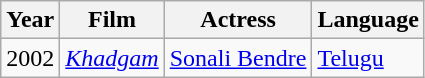<table class="wikitable sortable">
<tr>
<th scope="col">Year</th>
<th scope="col">Film</th>
<th scope="col">Actress</th>
<th scope="col">Language</th>
</tr>
<tr>
<td>2002</td>
<td><em><a href='#'>Khadgam</a></em></td>
<td><a href='#'>Sonali Bendre</a></td>
<td><a href='#'>Telugu</a></td>
</tr>
</table>
